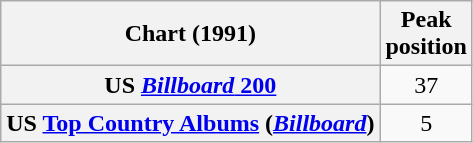<table class="wikitable sortable plainrowheaders" style="text-align:center">
<tr>
<th scope="col">Chart (1991)</th>
<th scope="col">Peak<br> position</th>
</tr>
<tr>
<th scope="row">US <a href='#'><em>Billboard</em> 200</a></th>
<td>37</td>
</tr>
<tr>
<th scope="row">US <a href='#'>Top Country Albums</a> (<em><a href='#'>Billboard</a></em>)</th>
<td>5</td>
</tr>
</table>
